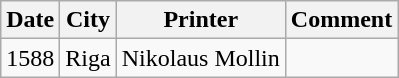<table class="wikitable">
<tr>
<th>Date</th>
<th>City</th>
<th>Printer</th>
<th>Comment</th>
</tr>
<tr>
<td>1588</td>
<td>Riga</td>
<td>Nikolaus Mollin</td>
<td></td>
</tr>
</table>
